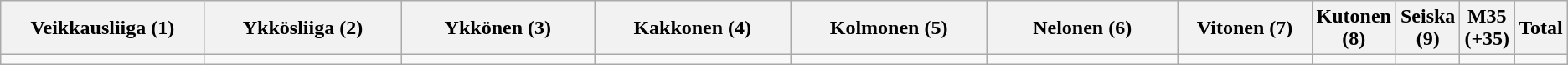<table class="wikitable">
<tr>
<th width="15%">Veikkausliiga (1)</th>
<th width="15%">Ykkösliiga (2)</th>
<th width="15%">Ykkönen (3)</th>
<th width="15%">Kakkonen (4)</th>
<th width="15%">Kolmonen (5)</th>
<th width="15%">Nelonen (6)</th>
<th width="15%">Vitonen (7)</th>
<th width="15%">Kutonen (8)</th>
<th width="15%">Seiska (9)</th>
<th width="15%">M35 (+35)</th>
<th width="15%">Total</th>
</tr>
<tr>
<td></td>
<td></td>
<td></td>
<td></td>
<td></td>
<td></td>
<td></td>
<td></td>
<td></td>
<td></td>
<td></td>
</tr>
</table>
